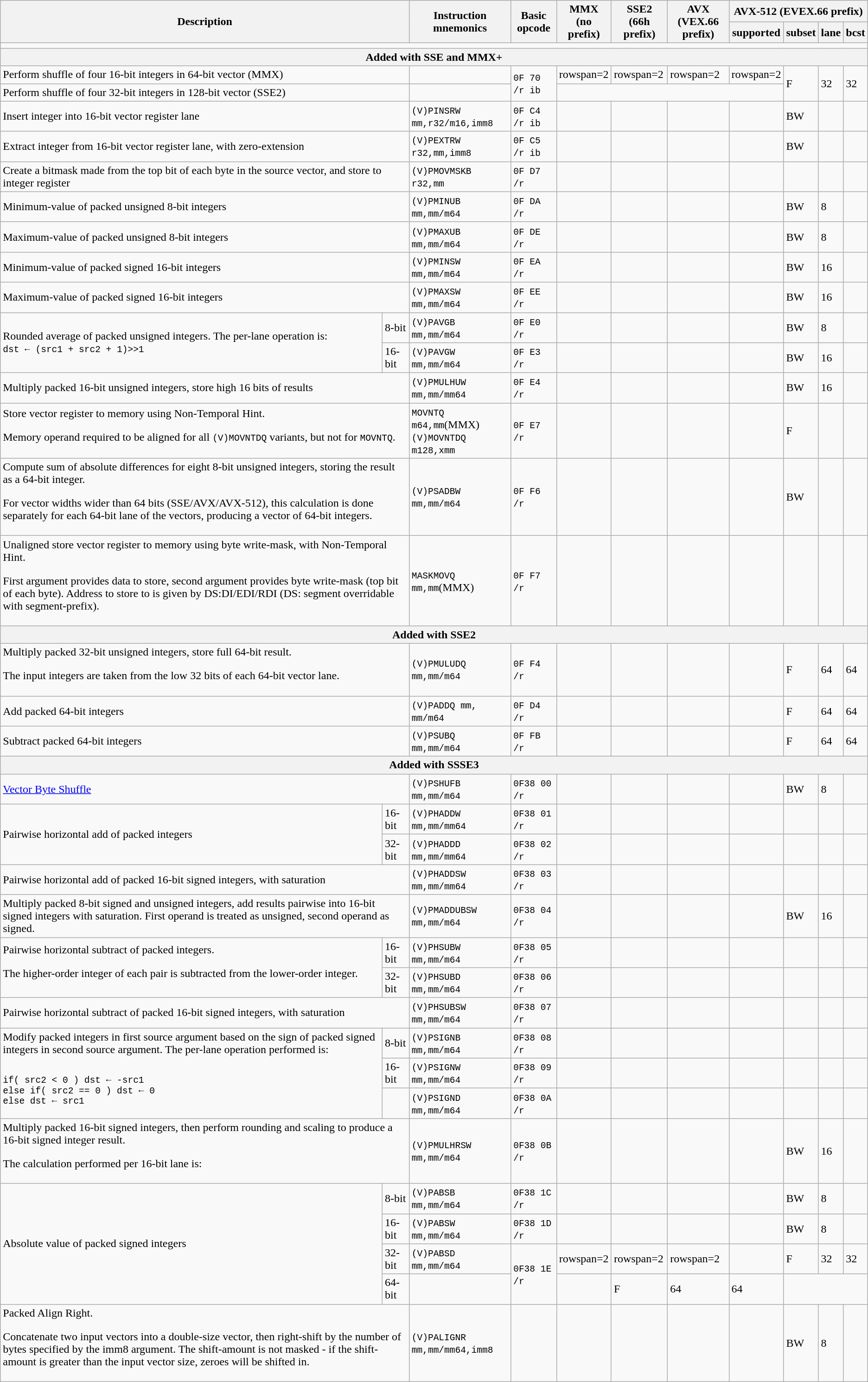<table class="wikitable sortable sticky-header-multi">
<tr>
<th rowspan=2 colspan=2>Description</th>
<th rowspan=2>Instruction mnemonics</th>
<th rowspan=2>Basic opcode</th>
<th rowspan=2>MMX<br>(no prefix)</th>
<th rowspan=2>SSE2<br>(66h prefix)</th>
<th rowspan=2>AVX<br>(VEX.66 prefix)</th>
<th colspan=4>AVX-512 (EVEX.66 prefix)</th>
</tr>
<tr>
<th>supported</th>
<th>subset</th>
<th>lane</th>
<th>bcst</th>
</tr>
<tr>
<td colspan=11></td>
</tr>
<tr>
<th colspan=11>Added with SSE and MMX+</th>
</tr>
<tr>
<td colspan=2>Perform shuffle of four 16-bit integers in 64-bit vector (MMX)</td>
<td></td>
<td rowspan=2><code>0F 70 /r ib</code></td>
<td>rowspan=2 </td>
<td>rowspan=2 </td>
<td>rowspan=2 </td>
<td>rowspan=2 </td>
<td rowspan=2>F</td>
<td rowspan=2>32</td>
<td rowspan=2>32</td>
</tr>
<tr>
<td colspan=2>Perform shuffle of four 32-bit integers in 128-bit vector (SSE2)</td>
<td></td>
</tr>
<tr>
<td colspan=2>Insert integer into 16-bit vector register lane</td>
<td><code>(V)PINSRW mm,r32/m16,imm8</code></td>
<td><code>0F C4 /r ib</code></td>
<td></td>
<td></td>
<td></td>
<td></td>
<td>BW</td>
<td></td>
<td></td>
</tr>
<tr>
<td colspan=2>Extract integer from 16-bit vector register lane, with zero-extension</td>
<td><code>(V)PEXTRW r32,mm,imm8</code></td>
<td><code>0F C5 /r ib</code></td>
<td></td>
<td></td>
<td></td>
<td></td>
<td>BW</td>
<td></td>
<td></td>
</tr>
<tr>
<td colspan=2>Create a bitmask made from the top bit of each byte in the source vector, and store to integer register</td>
<td><code>(V)PMOVMSKB r32,mm</code></td>
<td><code>0F D7 /r</code></td>
<td></td>
<td></td>
<td></td>
<td></td>
<td></td>
<td></td>
<td></td>
</tr>
<tr>
<td colspan=2>Minimum-value of packed unsigned 8-bit integers</td>
<td><code>(V)PMINUB mm,mm/m64</code></td>
<td><code>0F DA /r</code></td>
<td></td>
<td></td>
<td></td>
<td></td>
<td>BW</td>
<td>8</td>
<td></td>
</tr>
<tr>
<td colspan=2>Maximum-value of packed unsigned 8-bit integers</td>
<td><code>(V)PMAXUB mm,mm/m64</code></td>
<td><code>0F DE /r</code></td>
<td></td>
<td></td>
<td></td>
<td></td>
<td>BW</td>
<td>8</td>
<td></td>
</tr>
<tr>
<td colspan=2>Minimum-value of packed signed 16-bit integers</td>
<td><code>(V)PMINSW mm,mm/m64</code></td>
<td><code>0F EA /r</code></td>
<td></td>
<td></td>
<td></td>
<td></td>
<td>BW</td>
<td>16</td>
<td></td>
</tr>
<tr>
<td colspan=2>Maximum-value of packed signed 16-bit integers</td>
<td><code>(V)PMAXSW mm,mm/m64</code></td>
<td><code>0F EE /r</code></td>
<td></td>
<td></td>
<td></td>
<td></td>
<td>BW</td>
<td>16</td>
<td></td>
</tr>
<tr>
<td rowspan = 2>Rounded average of packed unsigned integers. The per-lane operation is:<br><code>dst ← (src1 + src2 + 1)>>1</code></td>
<td>8-bit</td>
<td><code>(V)PAVGB mm,mm/m64</code></td>
<td><code>0F E0 /r</code></td>
<td></td>
<td></td>
<td></td>
<td></td>
<td>BW</td>
<td>8</td>
<td></td>
</tr>
<tr>
<td>16-bit</td>
<td><code>(V)PAVGW mm,mm/m64</code></td>
<td><code>0F E3 /r</code></td>
<td></td>
<td></td>
<td></td>
<td></td>
<td>BW</td>
<td>16</td>
<td></td>
</tr>
<tr>
<td colspan=2>Multiply packed 16-bit unsigned integers, store high 16 bits of results</td>
<td><code>(V)PMULHUW mm,mm/mm64</code></td>
<td><code>0F E4 /r</code></td>
<td></td>
<td></td>
<td></td>
<td></td>
<td>BW</td>
<td>16</td>
<td></td>
</tr>
<tr>
<td colspan=2>Store vector register to memory using Non-Temporal Hint.<p>Memory operand required to be aligned for all <code>(V)MOVNTDQ</code> variants, but not for <code>MOVNTQ</code>.</p></td>
<td><code>MOVNTQ m64,mm</code>(MMX)<br><code>(V)MOVNTDQ m128,xmm</code></td>
<td><code>0F E7 /r</code></td>
<td></td>
<td></td>
<td></td>
<td></td>
<td>F</td>
<td></td>
<td></td>
</tr>
<tr>
<td colspan=2>Compute sum of absolute differences for eight 8-bit unsigned integers, storing the result as a 64-bit integer.<p>For vector widths wider than 64 bits (SSE/AVX/AVX-512), this calculation is done separately for each 64-bit lane of the vectors, producing a vector of 64-bit integers.</p></td>
<td><code>(V)PSADBW mm,mm/m64</code></td>
<td><code>0F F6 /r</code></td>
<td></td>
<td></td>
<td></td>
<td></td>
<td>BW</td>
<td></td>
<td></td>
</tr>
<tr>
<td colspan=2>Unaligned store vector register to memory using byte write-mask, with Non-Temporal Hint.<p>First argument provides data to store, second argument provides byte write-mask (top bit of each byte). Address to store to is given by DS:DI/EDI/RDI (DS: segment overridable with segment-prefix).</p></td>
<td><code>MASKMOVQ mm,mm</code>(MMX)<br></td>
<td><code>0F F7 /r</code></td>
<td></td>
<td></td>
<td></td>
<td></td>
<td></td>
<td></td>
<td></td>
</tr>
<tr>
<th colspan=11>Added with SSE2</th>
</tr>
<tr>
<td colspan=2>Multiply packed 32-bit unsigned integers, store full 64-bit result.<p>The input integers are taken from the low 32 bits of each 64-bit vector lane.</p></td>
<td><code>(V)PMULUDQ mm,mm/m64</code></td>
<td><code>0F F4 /r</code></td>
<td></td>
<td></td>
<td></td>
<td></td>
<td>F</td>
<td>64</td>
<td>64</td>
</tr>
<tr>
<td colspan=2>Add packed 64-bit integers</td>
<td><code>(V)PADDQ mm, mm/m64</code></td>
<td><code>0F D4 /r</code></td>
<td></td>
<td></td>
<td></td>
<td></td>
<td>F</td>
<td>64</td>
<td>64</td>
</tr>
<tr>
<td colspan=2>Subtract packed 64-bit integers</td>
<td><code>(V)PSUBQ mm,mm/m64</code></td>
<td><code>0F FB /r</code></td>
<td></td>
<td></td>
<td></td>
<td></td>
<td>F</td>
<td>64</td>
<td>64</td>
</tr>
<tr>
<th colspan=11>Added with SSSE3</th>
</tr>
<tr>
<td colspan=2><a href='#'>Vector Byte Shuffle</a></td>
<td><code>(V)PSHUFB mm,mm/m64</code></td>
<td><code>0F38 00 /r</code></td>
<td></td>
<td></td>
<td></td>
<td></td>
<td>BW</td>
<td>8</td>
<td></td>
</tr>
<tr>
<td rowspan=2>Pairwise horizontal add of packed integers</td>
<td>16-bit</td>
<td><code>(V)PHADDW mm,mm/mm64</code></td>
<td><code>0F38 01 /r</code></td>
<td></td>
<td></td>
<td></td>
<td></td>
<td></td>
<td></td>
<td></td>
</tr>
<tr>
<td>32-bit</td>
<td><code>(V)PHADDD mm,mm/mm64</code></td>
<td><code>0F38 02 /r</code></td>
<td></td>
<td></td>
<td></td>
<td></td>
<td></td>
<td></td>
<td></td>
</tr>
<tr>
<td colspan=2>Pairwise horizontal add of packed 16-bit signed integers, with saturation</td>
<td><code>(V)PHADDSW mm,mm/mm64</code></td>
<td><code>0F38 03 /r</code></td>
<td></td>
<td></td>
<td></td>
<td></td>
<td></td>
<td></td>
<td></td>
</tr>
<tr>
<td colspan=2>Multiply packed 8-bit signed and unsigned integers, add results pairwise into 16-bit signed integers with saturation. First operand is treated as unsigned, second operand as signed.</td>
<td><code>(V)PMADDUBSW mm,mm/m64</code></td>
<td><code>0F38 04 /r</code></td>
<td></td>
<td></td>
<td></td>
<td></td>
<td>BW</td>
<td>16</td>
<td></td>
</tr>
<tr>
<td rowspan=2>Pairwise horizontal subtract of packed integers.<p>The higher-order integer of each pair is subtracted from the lower-order integer.</p></td>
<td>16-bit</td>
<td><code>(V)PHSUBW mm,mm/m64</code></td>
<td><code>0F38 05 /r</code></td>
<td></td>
<td></td>
<td></td>
<td></td>
<td></td>
<td></td>
<td></td>
</tr>
<tr>
<td>32-bit</td>
<td><code>(V)PHSUBD mm,mm/m64</code></td>
<td><code>0F38 06 /r</code></td>
<td></td>
<td></td>
<td></td>
<td></td>
<td></td>
<td></td>
<td></td>
</tr>
<tr>
<td colspan=2>Pairwise horizontal subtract of packed 16-bit signed integers, with saturation</td>
<td><code>(V)PHSUBSW mm,mm/m64</code></td>
<td><code>0F38 07 /r</code></td>
<td></td>
<td></td>
<td></td>
<td></td>
<td></td>
<td></td>
<td></td>
</tr>
<tr>
<td rowspan=3>Modify packed integers in first source argument based on the sign of packed signed integers in second source argument. The per-lane operation performed is:<pre><br>if( src2 < 0 ) dst ← -src1
else if( src2 == 0 ) dst ← 0
else dst ← src1</pre></td>
<td>8-bit</td>
<td><code>(V)PSIGNB mm,mm/m64</code></td>
<td><code>0F38 08 /r</code></td>
<td></td>
<td></td>
<td></td>
<td></td>
<td></td>
<td></td>
<td></td>
</tr>
<tr>
<td>16-bit</td>
<td><code>(V)PSIGNW mm,mm/m64</code></td>
<td><code>0F38 09 /r</code></td>
<td></td>
<td></td>
<td></td>
<td></td>
<td></td>
<td></td>
<td></td>
</tr>
<tr>
<td></td>
<td><code>(V)PSIGND mm,mm/m64</code></td>
<td><code>0F38 0A /r</code></td>
<td></td>
<td></td>
<td></td>
<td></td>
<td></td>
<td></td>
<td></td>
</tr>
<tr>
<td colspan=2>Multiply packed 16-bit signed integers, then perform rounding and scaling to produce a 16-bit signed integer result.<p>The calculation performed per 16-bit lane is:<br></p></td>
<td><code>(V)PMULHRSW mm,mm/m64</code></td>
<td><code>0F38 0B /r</code></td>
<td></td>
<td></td>
<td></td>
<td></td>
<td>BW</td>
<td>16</td>
<td></td>
</tr>
<tr>
<td rowspan=4>Absolute value of packed signed integers</td>
<td>8-bit</td>
<td><code>(V)PABSB mm,mm/m64</code></td>
<td><code>0F38 1C /r</code></td>
<td></td>
<td></td>
<td></td>
<td></td>
<td>BW</td>
<td>8</td>
<td></td>
</tr>
<tr>
<td>16-bit</td>
<td><code>(V)PABSW mm,mm/m64</code></td>
<td><code>0F38 1D /r</code></td>
<td></td>
<td></td>
<td></td>
<td></td>
<td>BW</td>
<td>8</td>
<td></td>
</tr>
<tr>
<td>32-bit</td>
<td><code>(V)PABSD mm,mm/m64</code></td>
<td rowspan=2><code>0F38 1E /r</code></td>
<td>rowspan=2 </td>
<td>rowspan=2 </td>
<td>rowspan=2 </td>
<td></td>
<td>F</td>
<td>32</td>
<td>32</td>
</tr>
<tr>
<td>64-bit</td>
<td></td>
<td></td>
<td>F</td>
<td>64</td>
<td>64</td>
</tr>
<tr>
<td colspan=2>Packed Align Right.<p>Concatenate two input vectors into a double-size vector, then right-shift by the number of bytes specified by the imm8 argument. The shift-amount is not masked - if the shift-amount is greater than the input vector size, zeroes will be shifted in.</p></td>
<td><code>(V)PALIGNR mm,mm/mm64,imm8</code></td>
<td></td>
<td></td>
<td></td>
<td></td>
<td></td>
<td>BW</td>
<td>8</td>
<td></td>
</tr>
</table>
